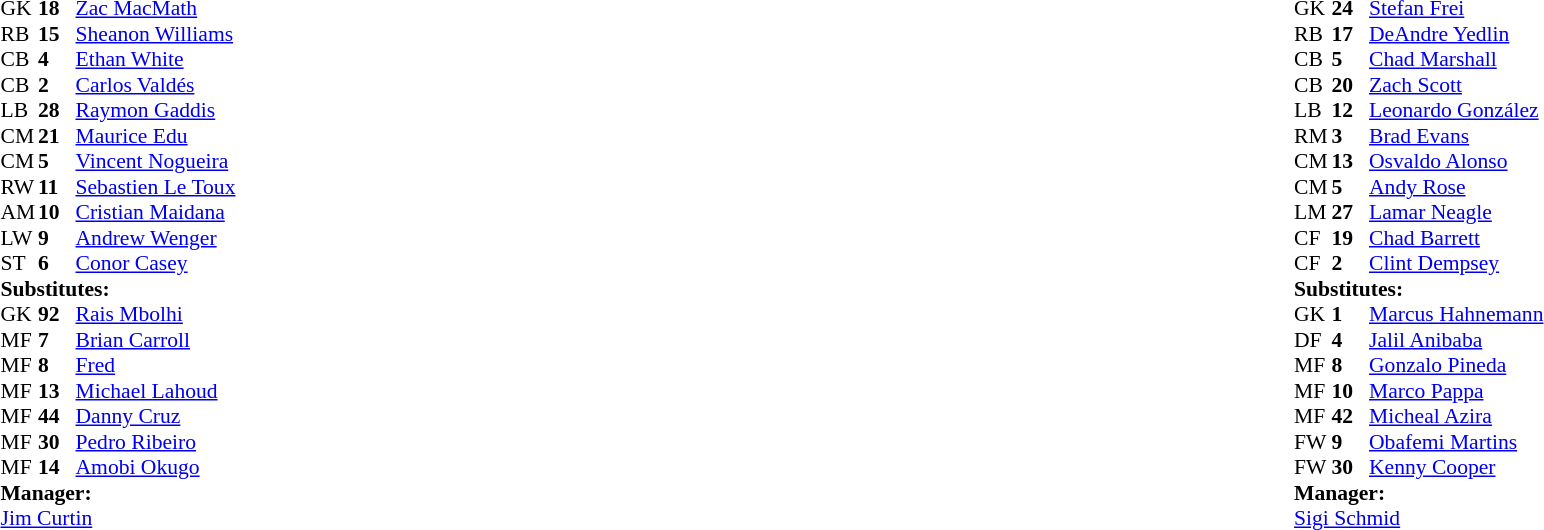<table style="width:100%;">
<tr>
<td style="vertical-align:top; width:50%;"><br><table style="font-size: 90%" cellspacing="0" cellpadding="0">
<tr>
<th width="25"></th>
<th width="25"></th>
</tr>
<tr>
<td>GK</td>
<td><strong>18</strong></td>
<td> <a href='#'>Zac MacMath</a></td>
</tr>
<tr>
<td>RB</td>
<td><strong>15</strong></td>
<td> <a href='#'>Sheanon Williams</a></td>
</tr>
<tr>
<td>CB</td>
<td><strong>4</strong></td>
<td> <a href='#'>Ethan White</a></td>
</tr>
<tr>
<td>CB</td>
<td><strong>2</strong></td>
<td> <a href='#'>Carlos Valdés</a></td>
</tr>
<tr>
<td>LB</td>
<td><strong>28</strong></td>
<td> <a href='#'>Raymon Gaddis</a></td>
<td></td>
<td></td>
</tr>
<tr>
<td>CM</td>
<td><strong>21</strong></td>
<td> <a href='#'>Maurice Edu</a></td>
<td></td>
</tr>
<tr>
<td>CM</td>
<td><strong>5</strong></td>
<td> <a href='#'>Vincent Nogueira</a></td>
</tr>
<tr>
<td>RW</td>
<td><strong>11</strong></td>
<td> <a href='#'>Sebastien Le Toux</a></td>
<td></td>
<td></td>
</tr>
<tr>
<td>AM</td>
<td><strong>10</strong></td>
<td> <a href='#'>Cristian Maidana</a></td>
</tr>
<tr>
<td>LW</td>
<td><strong>9</strong></td>
<td> <a href='#'>Andrew Wenger</a></td>
<td></td>
<td></td>
</tr>
<tr>
<td>ST</td>
<td><strong>6</strong></td>
<td> <a href='#'>Conor Casey</a></td>
<td></td>
<td></td>
</tr>
<tr>
<td colspan=3><strong>Substitutes:</strong></td>
</tr>
<tr>
<td>GK</td>
<td><strong>92</strong></td>
<td> <a href='#'>Rais Mbolhi</a></td>
</tr>
<tr>
<td>MF</td>
<td><strong>7</strong></td>
<td> <a href='#'>Brian Carroll</a></td>
</tr>
<tr>
<td>MF</td>
<td><strong>8</strong></td>
<td> <a href='#'>Fred</a></td>
</tr>
<tr>
<td>MF</td>
<td><strong>13</strong></td>
<td> <a href='#'>Michael Lahoud</a></td>
<td></td>
<td></td>
</tr>
<tr>
<td>MF</td>
<td><strong>44</strong></td>
<td> <a href='#'>Danny Cruz</a></td>
<td></td>
<td></td>
</tr>
<tr>
<td>MF</td>
<td><strong>30</strong></td>
<td> <a href='#'>Pedro Ribeiro</a></td>
<td></td>
<td></td>
</tr>
<tr>
<td>MF</td>
<td><strong>14</strong></td>
<td> <a href='#'>Amobi Okugo</a></td>
</tr>
<tr>
<td colspan=3><strong>Manager:</strong></td>
</tr>
<tr>
<td colspan=4> <a href='#'>Jim Curtin</a></td>
</tr>
</table>
</td>
<td valign="top"></td>
<td style="vertical-align:top; width:50%;"><br><table cellspacing="0" cellpadding="0" style="font-size:90%; margin:auto;">
<tr>
<th width=25></th>
<th width=25></th>
</tr>
<tr>
<td>GK</td>
<td><strong>24</strong></td>
<td> <a href='#'>Stefan Frei</a></td>
</tr>
<tr>
<td>RB</td>
<td><strong>17</strong></td>
<td> <a href='#'>DeAndre Yedlin</a></td>
</tr>
<tr>
<td>CB</td>
<td><strong>5</strong></td>
<td> <a href='#'>Chad Marshall</a></td>
</tr>
<tr>
<td>CB</td>
<td><strong>20</strong></td>
<td> <a href='#'>Zach Scott</a></td>
</tr>
<tr>
<td>LB</td>
<td><strong>12</strong></td>
<td> <a href='#'>Leonardo González</a></td>
</tr>
<tr>
<td>RM</td>
<td><strong>3</strong></td>
<td> <a href='#'>Brad Evans</a></td>
<td></td>
<td></td>
</tr>
<tr>
<td>CM</td>
<td><strong>13</strong></td>
<td> <a href='#'>Osvaldo Alonso</a></td>
<td></td>
</tr>
<tr>
<td>CM</td>
<td><strong>5</strong></td>
<td> <a href='#'>Andy Rose</a></td>
</tr>
<tr>
<td>LM</td>
<td><strong>27</strong></td>
<td> <a href='#'>Lamar Neagle</a></td>
<td></td>
<td></td>
</tr>
<tr>
<td>CF</td>
<td><strong>19</strong></td>
<td> <a href='#'>Chad Barrett</a></td>
<td></td>
<td></td>
</tr>
<tr>
<td>CF</td>
<td><strong>2</strong></td>
<td> <a href='#'>Clint Dempsey</a></td>
<td></td>
<td></td>
</tr>
<tr>
<td colspan=3><strong>Substitutes:</strong></td>
</tr>
<tr>
<td>GK</td>
<td><strong>1</strong></td>
<td> <a href='#'>Marcus Hahnemann</a></td>
</tr>
<tr>
<td>DF</td>
<td><strong>4</strong></td>
<td> <a href='#'>Jalil Anibaba</a></td>
</tr>
<tr>
<td>MF</td>
<td><strong>8</strong></td>
<td> <a href='#'>Gonzalo Pineda</a></td>
<td></td>
<td></td>
</tr>
<tr>
<td>MF</td>
<td><strong>10</strong></td>
<td> <a href='#'>Marco Pappa</a></td>
<td></td>
<td></td>
</tr>
<tr>
<td>MF</td>
<td><strong>42</strong></td>
<td> <a href='#'>Micheal Azira</a></td>
</tr>
<tr>
<td>FW</td>
<td><strong>9</strong></td>
<td> <a href='#'>Obafemi Martins</a></td>
<td></td>
<td></td>
</tr>
<tr>
<td>FW</td>
<td><strong>30</strong></td>
<td> <a href='#'>Kenny Cooper</a></td>
</tr>
<tr>
<td colspan=3><strong>Manager:</strong></td>
</tr>
<tr>
<td colspan=4> <a href='#'>Sigi Schmid</a></td>
</tr>
</table>
</td>
</tr>
</table>
